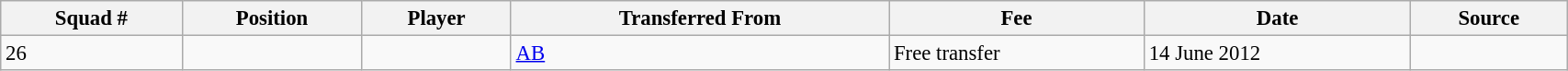<table class="wikitable sortable" style="width:90%; text-align:center; font-size:95%; text-align:left;">
<tr>
<th>Squad #</th>
<th>Position</th>
<th>Player</th>
<th>Transferred From</th>
<th>Fee</th>
<th>Date</th>
<th>Source</th>
</tr>
<tr>
<td>26</td>
<td></td>
<td></td>
<td> <a href='#'>AB</a></td>
<td>Free transfer</td>
<td>14 June 2012</td>
<td></td>
</tr>
</table>
